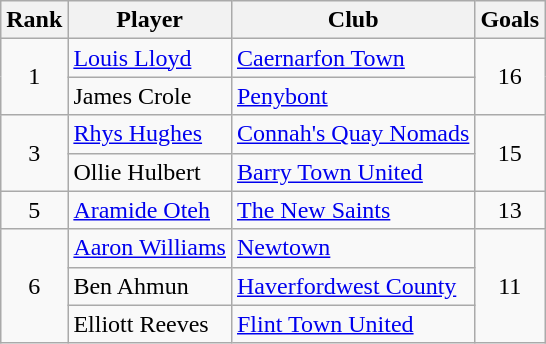<table class="wikitable" style="text-align:center">
<tr>
<th>Rank</th>
<th>Player</th>
<th>Club</th>
<th>Goals</th>
</tr>
<tr>
<td rowspan="2">1</td>
<td align="left"> <a href='#'>Louis Lloyd</a></td>
<td align="left"><a href='#'>Caernarfon Town</a></td>
<td rowspan="2">16</td>
</tr>
<tr>
<td align="left"> James Crole</td>
<td align="left"><a href='#'>Penybont</a></td>
</tr>
<tr>
<td rowspan="2">3</td>
<td align="left"> <a href='#'>Rhys Hughes</a></td>
<td align="left"><a href='#'>Connah's Quay Nomads</a></td>
<td rowspan="2">15</td>
</tr>
<tr>
<td align="left"> Ollie Hulbert</td>
<td align="left"><a href='#'>Barry Town United</a></td>
</tr>
<tr>
<td>5</td>
<td align="left"> <a href='#'>Aramide Oteh</a></td>
<td align="left"><a href='#'>The New Saints</a></td>
<td>13</td>
</tr>
<tr>
<td rowspan="3">6</td>
<td align="left"> <a href='#'>Aaron Williams</a></td>
<td align="left"><a href='#'>Newtown</a></td>
<td rowspan="3">11</td>
</tr>
<tr>
<td align="left"> Ben Ahmun</td>
<td align="left"><a href='#'>Haverfordwest County</a></td>
</tr>
<tr>
<td align="left"> Elliott Reeves</td>
<td align="left"><a href='#'>Flint Town United</a></td>
</tr>
</table>
